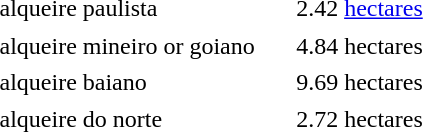<table style="width: 300px; height: 100px" border="0">
<tr>
<td>alqueire paulista</td>
<td>2.42 <a href='#'>hectares</a></td>
</tr>
<tr>
<td>alqueire mineiro or goiano</td>
<td>4.84 hectares</td>
</tr>
<tr>
<td>alqueire baiano</td>
<td>9.69 hectares</td>
</tr>
<tr>
<td>alqueire do norte</td>
<td>2.72 hectares</td>
</tr>
</table>
